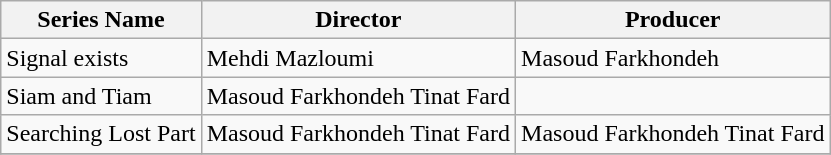<table class="wikitable sortable">
<tr>
<th>Series Name</th>
<th>Director</th>
<th>Producer</th>
</tr>
<tr>
<td>Signal exists</td>
<td>Mehdi Mazloumi</td>
<td>Masoud Farkhondeh</td>
</tr>
<tr>
<td>Siam and Tiam</td>
<td>Masoud Farkhondeh Tinat Fard</td>
<td></td>
</tr>
<tr>
<td>Searching Lost Part</td>
<td>Masoud Farkhondeh Tinat Fard</td>
<td>Masoud Farkhondeh Tinat Fard</td>
</tr>
<tr>
</tr>
</table>
